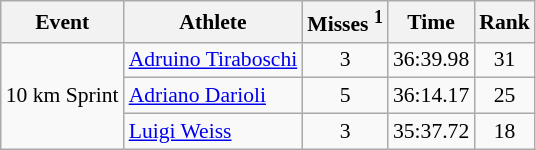<table class="wikitable" style="font-size:90%">
<tr>
<th>Event</th>
<th>Athlete</th>
<th>Misses <sup>1</sup></th>
<th>Time</th>
<th>Rank</th>
</tr>
<tr>
<td rowspan="3">10 km Sprint</td>
<td><a href='#'>Adruino Tiraboschi</a></td>
<td align="center">3</td>
<td align="center">36:39.98</td>
<td align="center">31</td>
</tr>
<tr>
<td><a href='#'>Adriano Darioli</a></td>
<td align="center">5</td>
<td align="center">36:14.17</td>
<td align="center">25</td>
</tr>
<tr>
<td><a href='#'>Luigi Weiss</a></td>
<td align="center">3</td>
<td align="center">35:37.72</td>
<td align="center">18</td>
</tr>
</table>
